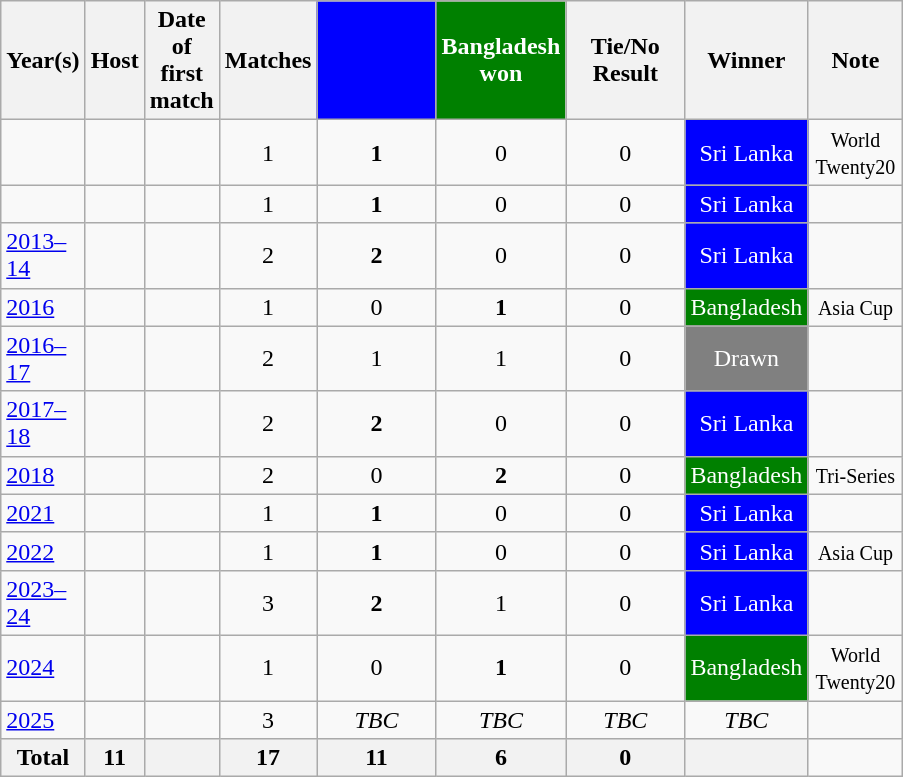<table class="wikitable" " style="text-align:center">
<tr>
<th style="width:3em;">Year(s)</th>
<th style="width:2em;">Host</th>
<th style="width:2.5em;">Date of <br> first match</th>
<th style="width:2em;">Matches</th>
<th style="background: 	blue	;color:white; width:4.5em;"></th>
<th style="background: 	green	;color:white; width:4.5em;">Bangladesh won</th>
<th style="width:4.5em;">Tie/No Result</th>
<th style="width:4.5em;">Winner</th>
<th style="width:3.5em;">Note</th>
</tr>
<tr>
<td style="text-align:left;"></td>
<td></td>
<td style="text-align:left;"></td>
<td style="text-align:center;">1</td>
<td style="text-align:center;"><strong>1</strong></td>
<td style="text-align:center;">0</td>
<td style="text-align:center;">0</td>
<td style="background: 	blue	;color:white;">Sri Lanka</td>
<td><small>World Twenty20</small></td>
</tr>
<tr>
<td style="text-align:left;"></td>
<td></td>
<td style="text-align:left;"></td>
<td style="text-align:center;">1</td>
<td style="text-align:center;"><strong>1</strong></td>
<td style="text-align:center;">0</td>
<td style="text-align:center;">0</td>
<td style="background: 	blue	;color:white;">Sri Lanka</td>
<td></td>
</tr>
<tr>
<td style="text-align:left;"><a href='#'>2013–14</a></td>
<td></td>
<td style="text-align:left;"></td>
<td style="text-align:center;">2</td>
<td style="text-align:center;"><strong>2</strong></td>
<td style="text-align:center;">0</td>
<td style="text-align:center;">0</td>
<td style="background: 	blue	;color:white;">Sri Lanka</td>
<td></td>
</tr>
<tr>
<td style="text-align:left;"><a href='#'>2016</a></td>
<td></td>
<td style="text-align:left;"></td>
<td style="text-align:center;">1</td>
<td style="text-align:center;">0</td>
<td style="text-align:center;"><strong>1</strong></td>
<td style="text-align:center;">0</td>
<td style="background: green	;color:white;">Bangladesh</td>
<td><small>Asia Cup</small></td>
</tr>
<tr>
<td style="text-align:left;"><a href='#'>2016–17</a></td>
<td></td>
<td style="text-align:left;"></td>
<td style="text-align:center;">2</td>
<td style="text-align:center;">1</td>
<td style="text-align:center;">1</td>
<td style="text-align:center;">0</td>
<td style="background: 	grey	;color:white;">Drawn</td>
<td></td>
</tr>
<tr>
<td style="text-align:left;"><a href='#'>2017–18</a></td>
<td></td>
<td style="text-align:left;"></td>
<td style="text-align:center;">2</td>
<td style="text-align:center;"><strong>2</strong></td>
<td style="text-align:center;">0</td>
<td style="text-align:center;">0</td>
<td style="background: 	blue	;color:white;">Sri Lanka</td>
<td></td>
</tr>
<tr>
<td style="text-align:left;"><a href='#'>2018</a></td>
<td></td>
<td style="text-align:left;"></td>
<td style="text-align:center;">2</td>
<td style="text-align:center;">0</td>
<td style="text-align:center;"><strong>2</strong></td>
<td style="text-align:center;">0</td>
<td style="background: green	;color:white;">Bangladesh</td>
<td><small>Tri-Series</small></td>
</tr>
<tr>
<td style="text-align:left;"><a href='#'>2021</a></td>
<td></td>
<td style="text-align:left;"></td>
<td style="text-align:center;">1</td>
<td style="text-align:center;"><strong>1</strong></td>
<td style="text-align:center;">0</td>
<td style="text-align:center;">0</td>
<td style="background: 	blue	;color:white;">Sri Lanka</td>
<td></td>
</tr>
<tr>
<td style="text-align:left;"><a href='#'>2022</a></td>
<td></td>
<td style="text-align:left;"></td>
<td style="text-align:center;">1</td>
<td style="text-align:center;"><strong>1</strong></td>
<td style="text-align:center;">0</td>
<td style="text-align:center;">0</td>
<td style="background: 	blue	;color:white;">Sri Lanka</td>
<td><small>Asia Cup</small></td>
</tr>
<tr>
<td style="text-align:left;"><a href='#'>2023–24</a></td>
<td></td>
<td style="text-align:left;"></td>
<td style="text-align:center;">3</td>
<td style="text-align:center;"><strong>2</strong></td>
<td style="text-align:center;">1</td>
<td style="text-align:center;">0</td>
<td style="background: 	blue	;color:white;">Sri Lanka</td>
<td></td>
</tr>
<tr>
<td style="text-align:left;"><a href='#'>2024</a></td>
<td></td>
<td style="text-align:left;"></td>
<td style="text-align:center;">1</td>
<td style="text-align:center;">0</td>
<td style="text-align:center;"><strong>1</strong></td>
<td style="text-align:center;">0</td>
<td style="background: green	;color:white;">Bangladesh</td>
<td><small>World Twenty20</small></td>
</tr>
<tr>
<td align="left"><a href='#'>2025</a></td>
<td></td>
<td align="left"></td>
<td>3</td>
<td><em>TBC</em></td>
<td><em>TBC</em></td>
<td><em>TBC</em></td>
<td><em>TBC</em></td>
<td></td>
</tr>
<tr>
<th style="text-align:center;"><strong>Total</strong></th>
<th>11</th>
<th></th>
<th style="text-align:center;">17</th>
<th style="text-align:center;">11</th>
<th style="text-align:center;">6</th>
<th style="text-align:center;">0</th>
<th></th>
</tr>
</table>
